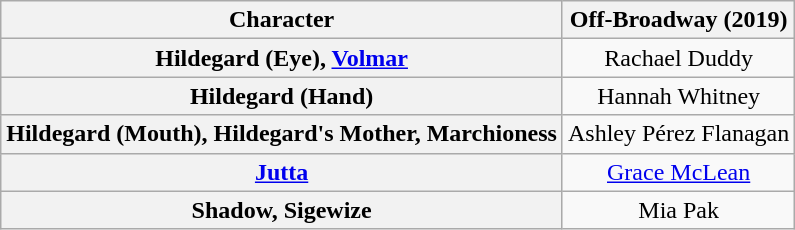<table class="wikitable sortable">
<tr>
<th scope="col">Character</th>
<th scope="col" class="unsortable">Off-Broadway (2019)</th>
</tr>
<tr>
<th scope="row">Hildegard (Eye), <a href='#'>Volmar</a></th>
<td align="center">Rachael Duddy</td>
</tr>
<tr>
<th scope="row">Hildegard (Hand)</th>
<td align="center">Hannah Whitney</td>
</tr>
<tr>
<th scope="row">Hildegard (Mouth), Hildegard's Mother, Marchioness</th>
<td align="center">Ashley Pérez Flanagan</td>
</tr>
<tr>
<th scope="row"><a href='#'>Jutta</a></th>
<td align="center"><a href='#'>Grace McLean</a></td>
</tr>
<tr>
<th scope="row">Shadow, Sigewize</th>
<td align="center">Mia Pak</td>
</tr>
</table>
